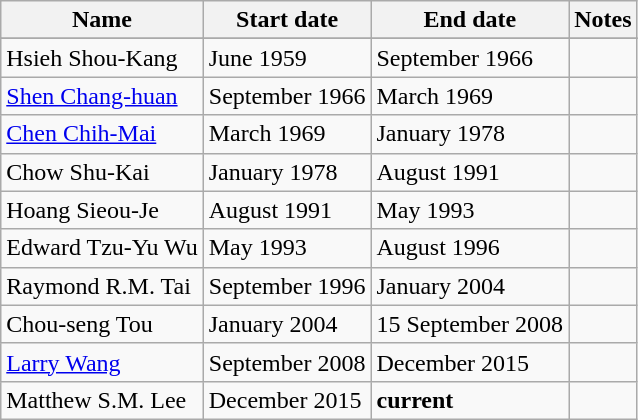<table class="wikitable">
<tr>
<th>Name</th>
<th>Start date</th>
<th>End date</th>
<th>Notes</th>
</tr>
<tr>
</tr>
<tr>
<td>Hsieh Shou-Kang</td>
<td>June 1959</td>
<td>September 1966</td>
<td></td>
</tr>
<tr>
<td><a href='#'>Shen Chang-huan</a></td>
<td>September 1966</td>
<td>March 1969</td>
<td></td>
</tr>
<tr>
<td><a href='#'>Chen Chih-Mai</a></td>
<td>March 1969</td>
<td>January 1978</td>
<td></td>
</tr>
<tr>
<td>Chow Shu-Kai</td>
<td>January 1978</td>
<td>August 1991</td>
<td></td>
</tr>
<tr>
<td>Hoang Sieou-Je</td>
<td>August 1991</td>
<td>May 1993</td>
<td></td>
</tr>
<tr>
<td>Edward Tzu-Yu Wu</td>
<td>May 1993</td>
<td>August 1996</td>
<td></td>
</tr>
<tr>
<td>Raymond R.M. Tai</td>
<td>September 1996</td>
<td>January 2004</td>
<td></td>
</tr>
<tr>
<td>Chou-seng Tou</td>
<td>January 2004</td>
<td>15 September 2008</td>
<td></td>
</tr>
<tr>
<td><a href='#'>Larry Wang</a></td>
<td>September 2008</td>
<td>December 2015</td>
<td></td>
</tr>
<tr>
<td>Matthew S.M. Lee</td>
<td>December 2015</td>
<td><strong>current</strong></td>
<td></td>
</tr>
</table>
